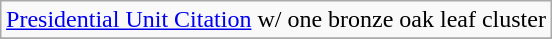<table class="wikitable" style="margin:1em auto; text-align:center;">
<tr>
<td><a href='#'>Presidential Unit Citation</a> w/ one bronze oak leaf cluster</td>
</tr>
<tr>
</tr>
</table>
